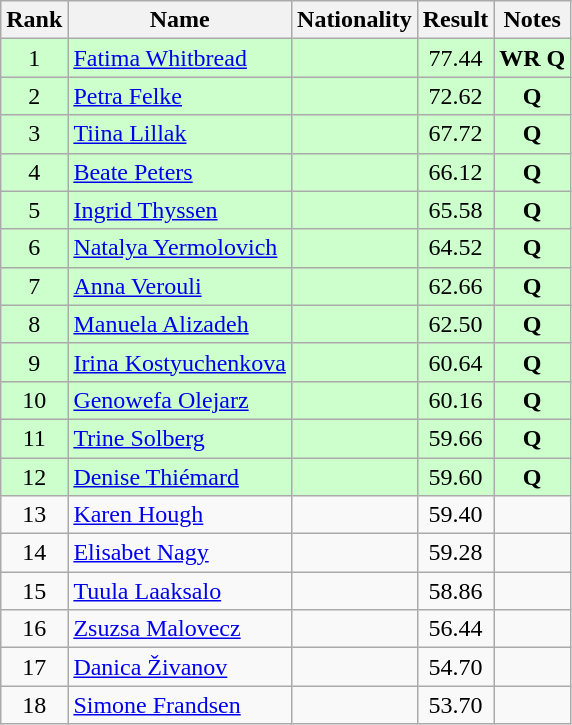<table class="wikitable sortable" style="text-align:center">
<tr>
<th>Rank</th>
<th>Name</th>
<th>Nationality</th>
<th>Result</th>
<th>Notes</th>
</tr>
<tr bgcolor=ccffcc>
<td>1</td>
<td align=left><a href='#'>Fatima Whitbread</a></td>
<td align=left></td>
<td>77.44</td>
<td><strong>WR Q</strong></td>
</tr>
<tr bgcolor=ccffcc>
<td>2</td>
<td align=left><a href='#'>Petra Felke</a></td>
<td align=left></td>
<td>72.62</td>
<td><strong>Q</strong></td>
</tr>
<tr bgcolor=ccffcc>
<td>3</td>
<td align=left><a href='#'>Tiina Lillak</a></td>
<td align=left></td>
<td>67.72</td>
<td><strong>Q</strong></td>
</tr>
<tr bgcolor=ccffcc>
<td>4</td>
<td align=left><a href='#'>Beate Peters</a></td>
<td align=left></td>
<td>66.12</td>
<td><strong>Q</strong></td>
</tr>
<tr bgcolor=ccffcc>
<td>5</td>
<td align=left><a href='#'>Ingrid Thyssen</a></td>
<td align=left></td>
<td>65.58</td>
<td><strong>Q</strong></td>
</tr>
<tr bgcolor=ccffcc>
<td>6</td>
<td align=left><a href='#'>Natalya Yermolovich</a></td>
<td align=left></td>
<td>64.52</td>
<td><strong>Q</strong></td>
</tr>
<tr bgcolor=ccffcc>
<td>7</td>
<td align=left><a href='#'>Anna Verouli</a></td>
<td align=left></td>
<td>62.66</td>
<td><strong>Q</strong></td>
</tr>
<tr bgcolor=ccffcc>
<td>8</td>
<td align=left><a href='#'>Manuela Alizadeh</a></td>
<td align=left></td>
<td>62.50</td>
<td><strong>Q</strong></td>
</tr>
<tr bgcolor=ccffcc>
<td>9</td>
<td align=left><a href='#'>Irina Kostyuchenkova</a></td>
<td align=left></td>
<td>60.64</td>
<td><strong>Q</strong></td>
</tr>
<tr bgcolor=ccffcc>
<td>10</td>
<td align=left><a href='#'>Genowefa Olejarz</a></td>
<td align=left></td>
<td>60.16</td>
<td><strong>Q</strong></td>
</tr>
<tr bgcolor=ccffcc>
<td>11</td>
<td align=left><a href='#'>Trine Solberg</a></td>
<td align=left></td>
<td>59.66</td>
<td><strong>Q</strong></td>
</tr>
<tr bgcolor=ccffcc>
<td>12</td>
<td align=left><a href='#'>Denise Thiémard</a></td>
<td align=left></td>
<td>59.60</td>
<td><strong>Q</strong></td>
</tr>
<tr>
<td>13</td>
<td align=left><a href='#'>Karen Hough</a></td>
<td align=left></td>
<td>59.40</td>
<td></td>
</tr>
<tr>
<td>14</td>
<td align=left><a href='#'>Elisabet Nagy</a></td>
<td align=left></td>
<td>59.28</td>
<td></td>
</tr>
<tr>
<td>15</td>
<td align=left><a href='#'>Tuula Laaksalo</a></td>
<td align=left></td>
<td>58.86</td>
<td></td>
</tr>
<tr>
<td>16</td>
<td align=left><a href='#'>Zsuzsa Malovecz</a></td>
<td align=left></td>
<td>56.44</td>
<td></td>
</tr>
<tr>
<td>17</td>
<td align=left><a href='#'>Danica Živanov</a></td>
<td align=left></td>
<td>54.70</td>
<td></td>
</tr>
<tr>
<td>18</td>
<td align=left><a href='#'>Simone Frandsen</a></td>
<td align=left></td>
<td>53.70</td>
<td></td>
</tr>
</table>
